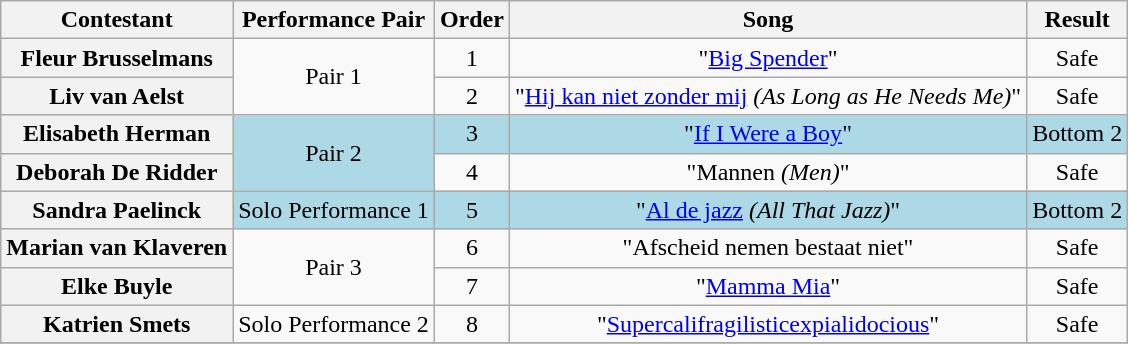<table class="wikitable plainrowheaders" style="text-align:center;">
<tr>
<th scope="col">Contestant</th>
<th scope="col">Performance Pair</th>
<th scope="col">Order</th>
<th scope="col">Song</th>
<th scope="col">Result</th>
</tr>
<tr>
<th scope="row">Fleur Brusselmans</th>
<td rowspan="2">Pair 1</td>
<td>1</td>
<td>"<a href='#'>Big Spender</a>"</td>
<td>Safe</td>
</tr>
<tr>
<th scope="row">Liv van Aelst</th>
<td>2</td>
<td>"<a href='#'>Hij kan niet zonder mij</a> <em>(As Long as He Needs Me)</em>"</td>
<td>Safe</td>
</tr>
<tr style="background:lightblue;">
<th scope="row">Elisabeth Herman</th>
<td rowspan="2">Pair 2</td>
<td>3</td>
<td>"<a href='#'>If I Were a Boy</a>"</td>
<td>Bottom 2</td>
</tr>
<tr>
<th scope="row">Deborah De Ridder</th>
<td>4</td>
<td>"Mannen <em>(Men)</em>"</td>
<td>Safe</td>
</tr>
<tr style = "background:lightblue">
<th scope="row">Sandra Paelinck</th>
<td rowspan="1">Solo Performance 1</td>
<td>5</td>
<td>"<a href='#'>Al de jazz</a> <em>(All That Jazz)</em>"</td>
<td>Bottom 2</td>
</tr>
<tr>
<th scope="row">Marian van Klaveren</th>
<td rowspan="2">Pair 3</td>
<td>6</td>
<td>"Afscheid nemen bestaat niet"</td>
<td>Safe</td>
</tr>
<tr>
<th scope="row">Elke Buyle</th>
<td>7</td>
<td>"<a href='#'>Mamma Mia</a>"</td>
<td>Safe</td>
</tr>
<tr>
<th scope="row">Katrien Smets</th>
<td rowspan="1">Solo Performance 2</td>
<td>8</td>
<td>"<a href='#'>Supercalifragilisticexpialidocious</a>"</td>
<td>Safe</td>
</tr>
<tr>
</tr>
</table>
